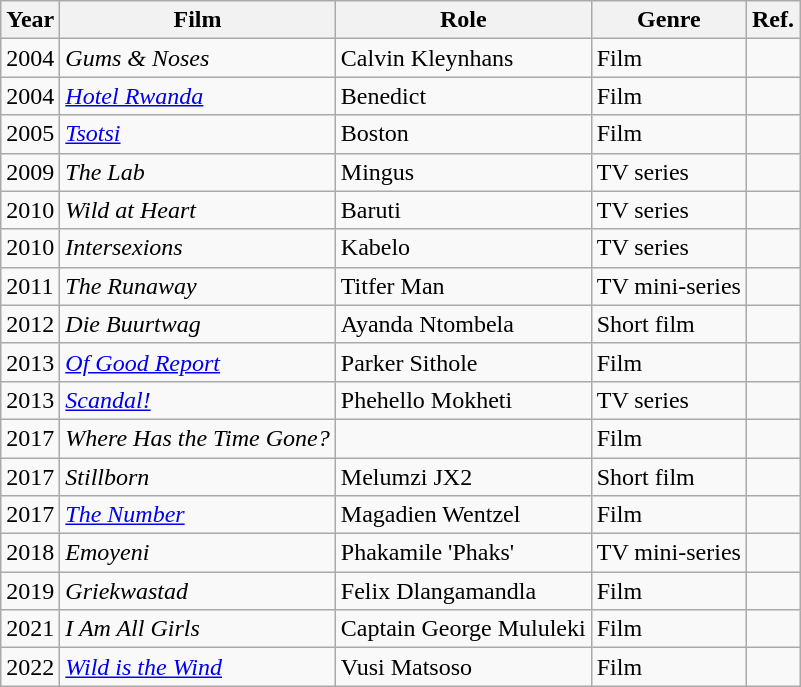<table class="wikitable">
<tr>
<th>Year</th>
<th>Film</th>
<th>Role</th>
<th>Genre</th>
<th>Ref.</th>
</tr>
<tr>
<td>2004</td>
<td><em>Gums & Noses</em></td>
<td>Calvin Kleynhans</td>
<td>Film</td>
<td></td>
</tr>
<tr>
<td>2004</td>
<td><em><a href='#'>Hotel Rwanda</a></em></td>
<td>Benedict</td>
<td>Film</td>
<td></td>
</tr>
<tr>
<td>2005</td>
<td><em><a href='#'>Tsotsi</a></em></td>
<td>Boston</td>
<td>Film</td>
<td></td>
</tr>
<tr>
<td>2009</td>
<td><em>The Lab</em></td>
<td>Mingus</td>
<td>TV series</td>
<td></td>
</tr>
<tr>
<td>2010</td>
<td><em>Wild at Heart</em></td>
<td>Baruti</td>
<td>TV series</td>
<td></td>
</tr>
<tr>
<td>2010</td>
<td><em>Intersexions</em></td>
<td>Kabelo</td>
<td>TV series</td>
<td></td>
</tr>
<tr>
<td>2011</td>
<td><em>The Runaway</em></td>
<td>Titfer Man</td>
<td>TV mini-series</td>
<td></td>
</tr>
<tr>
<td>2012</td>
<td><em>Die Buurtwag</em></td>
<td>Ayanda Ntombela</td>
<td>Short film</td>
<td></td>
</tr>
<tr>
<td>2013</td>
<td><em><a href='#'>Of Good Report</a></em></td>
<td>Parker Sithole</td>
<td>Film</td>
<td></td>
</tr>
<tr>
<td>2013</td>
<td><em><a href='#'>Scandal!</a></em></td>
<td>Phehello Mokheti</td>
<td>TV series</td>
<td></td>
</tr>
<tr>
<td>2017</td>
<td><em>Where Has the Time Gone?</em></td>
<td></td>
<td>Film</td>
<td></td>
</tr>
<tr>
<td>2017</td>
<td><em>Stillborn</em></td>
<td>Melumzi JX2</td>
<td>Short film</td>
<td></td>
</tr>
<tr>
<td>2017</td>
<td><em><a href='#'>The Number</a></em></td>
<td>Magadien Wentzel</td>
<td>Film</td>
<td></td>
</tr>
<tr>
<td>2018</td>
<td><em>Emoyeni</em></td>
<td>Phakamile 'Phaks'</td>
<td>TV mini-series</td>
<td></td>
</tr>
<tr>
<td>2019</td>
<td><em>Griekwastad</em></td>
<td>Felix Dlangamandla</td>
<td>Film</td>
<td></td>
</tr>
<tr>
<td>2021</td>
<td><em>I Am All Girls</em></td>
<td>Captain George Mululeki</td>
<td>Film</td>
<td></td>
</tr>
<tr>
<td>2022</td>
<td><em><a href='#'>Wild is the Wind</a></em></td>
<td>Vusi Matsoso</td>
<td>Film</td>
<td></td>
</tr>
</table>
